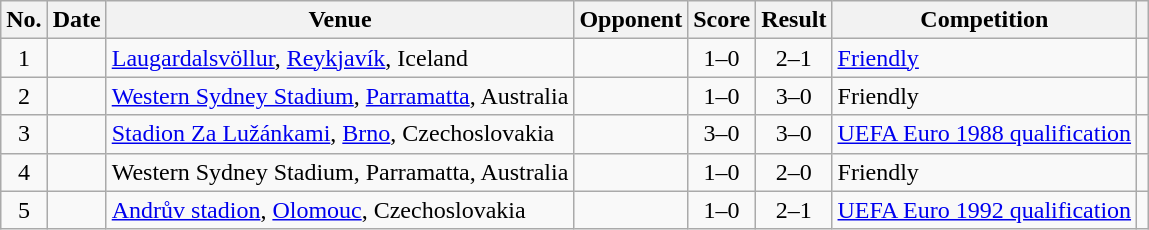<table class="wikitable sortable">
<tr>
<th scope="col">No.</th>
<th scope="col">Date</th>
<th scope="col">Venue</th>
<th scope="col">Opponent</th>
<th scope="col">Score</th>
<th scope="col">Result</th>
<th scope="col">Competition</th>
<th scope="col" class="unsortable"></th>
</tr>
<tr>
<td style="text-align:center">1</td>
<td></td>
<td><a href='#'>Laugardalsvöllur</a>, <a href='#'>Reykjavík</a>, Iceland</td>
<td></td>
<td style="text-align:center">1–0</td>
<td style="text-align:center">2–1</td>
<td><a href='#'>Friendly</a></td>
<td></td>
</tr>
<tr>
<td style="text-align:center">2</td>
<td></td>
<td><a href='#'>Western Sydney Stadium</a>, <a href='#'>Parramatta</a>, Australia</td>
<td></td>
<td style="text-align:center">1–0</td>
<td style="text-align:center">3–0</td>
<td>Friendly</td>
<td></td>
</tr>
<tr>
<td style="text-align:center">3</td>
<td></td>
<td><a href='#'>Stadion Za Lužánkami</a>, <a href='#'>Brno</a>, Czechoslovakia</td>
<td></td>
<td style="text-align:center">3–0</td>
<td style="text-align:center">3–0</td>
<td><a href='#'>UEFA Euro 1988 qualification</a></td>
<td></td>
</tr>
<tr>
<td style="text-align:center">4</td>
<td></td>
<td>Western Sydney Stadium, Parramatta, Australia</td>
<td></td>
<td style="text-align:center">1–0</td>
<td style="text-align:center">2–0</td>
<td>Friendly</td>
<td></td>
</tr>
<tr>
<td style="text-align:center">5</td>
<td></td>
<td><a href='#'>Andrův stadion</a>, <a href='#'>Olomouc</a>, Czechoslovakia</td>
<td></td>
<td style="text-align:center">1–0</td>
<td style="text-align:center">2–1</td>
<td><a href='#'>UEFA Euro 1992 qualification</a></td>
<td></td>
</tr>
</table>
